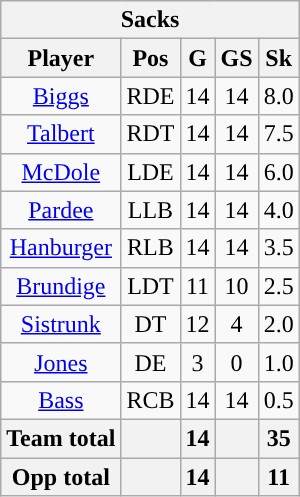<table class="wikitable" style="text-align:center">
<tr>
<th colspan="5">Sacks</th>
</tr>
<tr>
<th>Player</th>
<th>Pos</th>
<th>G</th>
<th>GS</th>
<th>Sk</th>
</tr>
<tr>
<td><a href='#'>Biggs</a></td>
<td>RDE</td>
<td>14</td>
<td>14</td>
<td>8.0</td>
</tr>
<tr>
<td><a href='#'>Talbert</a></td>
<td>RDT</td>
<td>14</td>
<td>14</td>
<td>7.5</td>
</tr>
<tr>
<td><a href='#'>McDole</a></td>
<td>LDE</td>
<td>14</td>
<td>14</td>
<td>6.0</td>
</tr>
<tr>
<td><a href='#'>Pardee</a></td>
<td>LLB</td>
<td>14</td>
<td>14</td>
<td>4.0</td>
</tr>
<tr>
<td><a href='#'>Hanburger</a></td>
<td>RLB</td>
<td>14</td>
<td>14</td>
<td>3.5</td>
</tr>
<tr>
<td><a href='#'>Brundige</a></td>
<td>LDT</td>
<td>11</td>
<td>10</td>
<td>2.5</td>
</tr>
<tr>
<td><a href='#'>Sistrunk</a></td>
<td>DT</td>
<td>12</td>
<td>4</td>
<td>2.0</td>
</tr>
<tr>
<td><a href='#'>Jones</a></td>
<td>DE</td>
<td>3</td>
<td>0</td>
<td>1.0</td>
</tr>
<tr>
<td><a href='#'>Bass</a></td>
<td>RCB</td>
<td>14</td>
<td>14</td>
<td>0.5</td>
</tr>
<tr>
<th>Team total</th>
<th></th>
<th>14</th>
<th></th>
<th>35</th>
</tr>
<tr>
<th>Opp total</th>
<th></th>
<th>14</th>
<th></th>
<th>11</th>
</tr>
</table>
